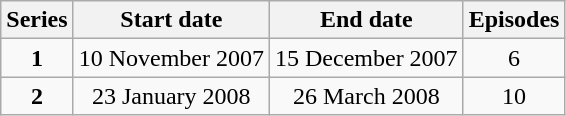<table class="wikitable" style="text-align:center;">
<tr>
<th>Series</th>
<th>Start date</th>
<th>End date</th>
<th>Episodes</th>
</tr>
<tr>
<td><strong>1</strong></td>
<td>10 November 2007</td>
<td>15 December 2007</td>
<td>6</td>
</tr>
<tr>
<td><strong>2</strong></td>
<td>23 January 2008</td>
<td>26 March 2008</td>
<td>10</td>
</tr>
</table>
